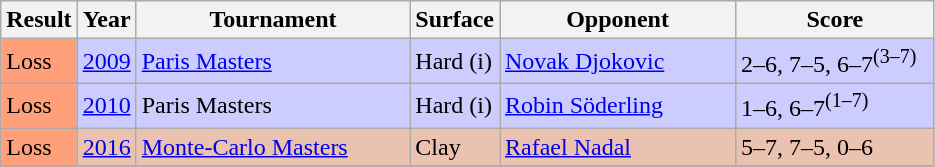<table class="sortable wikitable">
<tr>
<th>Result</th>
<th>Year</th>
<th width="175">Tournament</th>
<th>Surface</th>
<th width="150">Opponent</th>
<th class="unsortable" width="125">Score</th>
</tr>
<tr style="background:#ccf;">
<td bgcolor="FFA07A">Loss</td>
<td><a href='#'>2009</a></td>
<td><a href='#'>Paris Masters</a></td>
<td>Hard (i)</td>
<td> <a href='#'>Novak Djokovic</a></td>
<td>2–6, 7–5, 6–7<sup>(3–7)</sup></td>
</tr>
<tr style="background:#ccf;">
<td bgcolor="FFA07A">Loss</td>
<td><a href='#'>2010</a></td>
<td>Paris Masters</td>
<td>Hard (i)</td>
<td> <a href='#'>Robin Söderling</a></td>
<td>1–6, 6–7<sup>(1–7)</sup></td>
</tr>
<tr style=background:#ebc2af>
<td bgcolor="FFA07A">Loss</td>
<td><a href='#'>2016</a></td>
<td><a href='#'>Monte-Carlo Masters</a></td>
<td>Clay</td>
<td> <a href='#'>Rafael Nadal</a></td>
<td>5–7, 7–5, 0–6</td>
</tr>
<tr style="background:#ccf;">
</tr>
</table>
